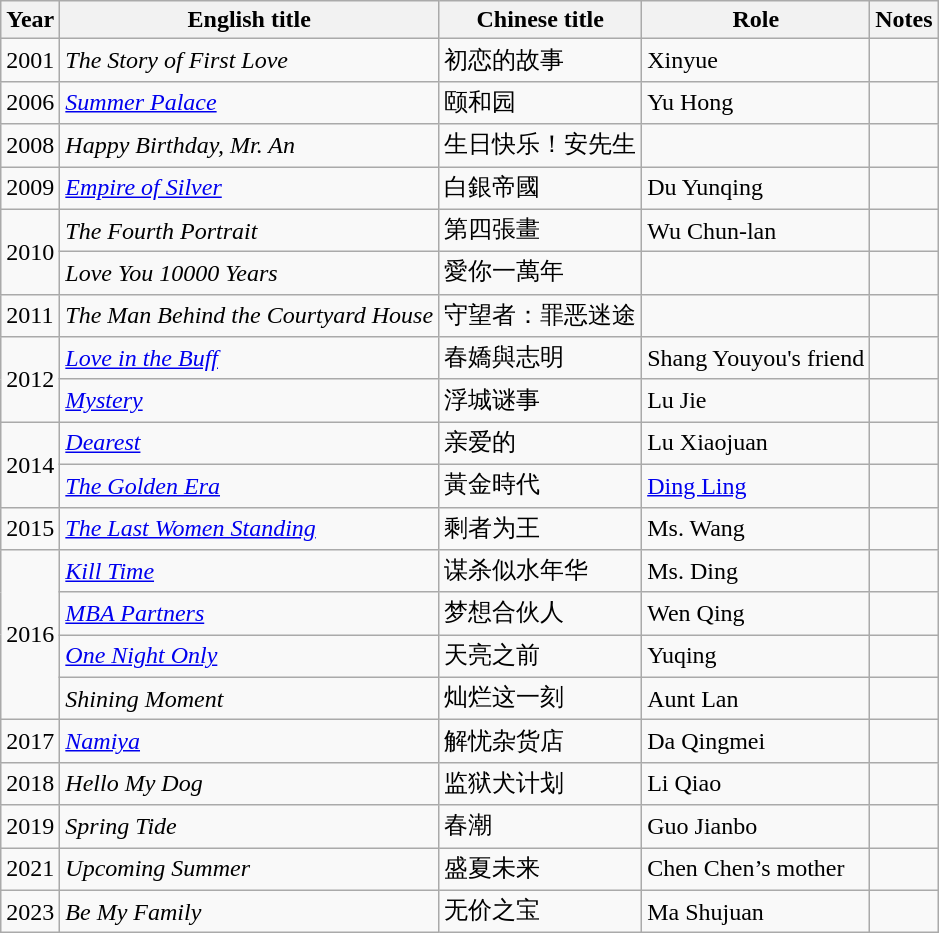<table class="wikitable sortable">
<tr>
<th>Year</th>
<th>English title</th>
<th>Chinese title</th>
<th>Role</th>
<th class="unsortable">Notes</th>
</tr>
<tr>
<td>2001</td>
<td><em>The Story of First Love</em></td>
<td>初恋的故事</td>
<td>Xinyue</td>
<td></td>
</tr>
<tr>
<td>2006</td>
<td><em><a href='#'>Summer Palace</a></em></td>
<td>颐和园</td>
<td>Yu Hong</td>
<td></td>
</tr>
<tr>
<td>2008</td>
<td><em>Happy Birthday, Mr. An</em></td>
<td>生日快乐！安先生</td>
<td></td>
<td></td>
</tr>
<tr>
<td>2009</td>
<td><em><a href='#'>Empire of Silver</a></em></td>
<td>白銀帝國</td>
<td>Du Yunqing</td>
<td></td>
</tr>
<tr>
<td rowspan=2>2010</td>
<td><em>The Fourth Portrait</em></td>
<td>第四張畫</td>
<td>Wu Chun-lan</td>
<td></td>
</tr>
<tr>
<td><em>Love You 10000 Years</em></td>
<td>愛你一萬年</td>
<td></td>
<td></td>
</tr>
<tr>
<td>2011</td>
<td><em>The Man Behind the Courtyard House</em></td>
<td>守望者：罪恶迷途</td>
<td></td>
<td></td>
</tr>
<tr>
<td rowspan=2>2012</td>
<td><em><a href='#'>Love in the Buff</a></em></td>
<td>春嬌與志明</td>
<td>Shang Youyou's friend</td>
<td></td>
</tr>
<tr>
<td><em><a href='#'>Mystery</a></em></td>
<td>浮城谜事</td>
<td>Lu Jie</td>
<td></td>
</tr>
<tr>
<td rowspan=2>2014</td>
<td><em><a href='#'>Dearest</a></em></td>
<td>亲爱的</td>
<td>Lu Xiaojuan</td>
<td></td>
</tr>
<tr>
<td><em><a href='#'>The Golden Era</a></em></td>
<td>黃金時代</td>
<td><a href='#'>Ding Ling</a></td>
<td></td>
</tr>
<tr>
<td>2015</td>
<td><em><a href='#'>The Last Women Standing</a></em></td>
<td>剩者为王</td>
<td>Ms. Wang</td>
<td></td>
</tr>
<tr>
<td rowspan=4>2016</td>
<td><em><a href='#'>Kill Time</a></em></td>
<td>谋杀似水年华</td>
<td>Ms. Ding</td>
<td></td>
</tr>
<tr>
<td><em><a href='#'>MBA Partners</a></em></td>
<td>梦想合伙人</td>
<td>Wen Qing</td>
<td></td>
</tr>
<tr>
<td><em><a href='#'>One Night Only</a></em></td>
<td>天亮之前</td>
<td>Yuqing</td>
<td></td>
</tr>
<tr>
<td><em>Shining Moment</em></td>
<td>灿烂这一刻</td>
<td>Aunt Lan</td>
<td></td>
</tr>
<tr>
<td>2017</td>
<td><em><a href='#'>Namiya</a></em></td>
<td>解忧杂货店</td>
<td>Da Qingmei</td>
<td></td>
</tr>
<tr>
<td>2018</td>
<td><em>Hello My Dog</em></td>
<td>监狱犬计划</td>
<td>Li Qiao</td>
<td></td>
</tr>
<tr>
<td>2019</td>
<td><em>Spring Tide</em></td>
<td>春潮</td>
<td>Guo Jianbo</td>
<td></td>
</tr>
<tr>
<td>2021</td>
<td><em>Upcoming Summer</em></td>
<td>盛夏未来</td>
<td>Chen Chen’s mother</td>
<td></td>
</tr>
<tr>
<td>2023</td>
<td><em>Be My Family</em></td>
<td>无价之宝</td>
<td>Ma Shujuan</td>
<td></td>
</tr>
</table>
